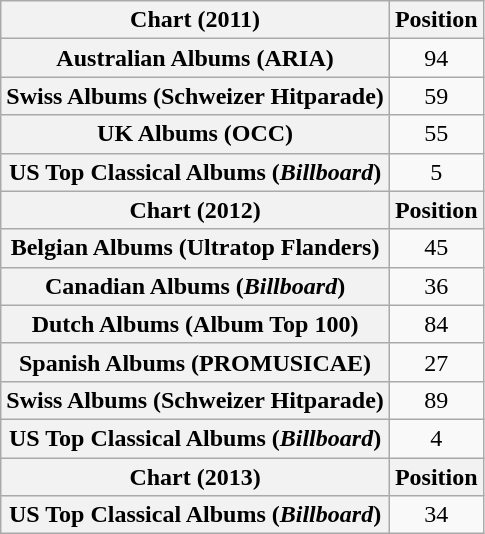<table class="wikitable plainrowheaders" style="text-align:center">
<tr>
<th scope="col">Chart (2011)</th>
<th scope="col">Position</th>
</tr>
<tr>
<th scope="row">Australian Albums (ARIA)</th>
<td>94</td>
</tr>
<tr>
<th scope="row">Swiss Albums (Schweizer Hitparade)</th>
<td>59</td>
</tr>
<tr>
<th scope="row">UK Albums (OCC)</th>
<td>55</td>
</tr>
<tr>
<th scope="row">US Top Classical Albums (<em>Billboard</em>)</th>
<td>5</td>
</tr>
<tr>
<th scope="col">Chart (2012)</th>
<th scope="col">Position</th>
</tr>
<tr>
<th scope="row">Belgian Albums (Ultratop Flanders)</th>
<td>45</td>
</tr>
<tr>
<th scope="row">Canadian Albums (<em>Billboard</em>)</th>
<td>36</td>
</tr>
<tr>
<th scope="row">Dutch Albums (Album Top 100)</th>
<td>84</td>
</tr>
<tr>
<th scope="row">Spanish Albums (PROMUSICAE)</th>
<td>27</td>
</tr>
<tr>
<th scope="row">Swiss Albums (Schweizer Hitparade)</th>
<td>89</td>
</tr>
<tr>
<th scope="row">US Top Classical Albums (<em>Billboard</em>)</th>
<td>4</td>
</tr>
<tr>
<th scope="col">Chart (2013)</th>
<th scope="col">Position</th>
</tr>
<tr>
<th scope="row">US Top Classical Albums (<em>Billboard</em>)</th>
<td>34</td>
</tr>
</table>
